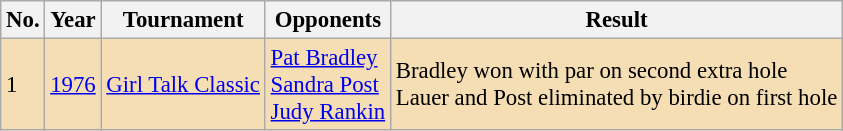<table class="wikitable" style="font-size:95%;">
<tr>
<th>No.</th>
<th>Year</th>
<th>Tournament</th>
<th>Opponents</th>
<th>Result</th>
</tr>
<tr style="background:#F5DEB3;">
<td>1</td>
<td><a href='#'>1976</a></td>
<td><a href='#'>Girl Talk Classic</a></td>
<td> <a href='#'>Pat Bradley</a><br> <a href='#'>Sandra Post</a><br> <a href='#'>Judy Rankin</a></td>
<td>Bradley won with par on second extra hole<br>Lauer and Post eliminated by birdie on first hole</td>
</tr>
</table>
